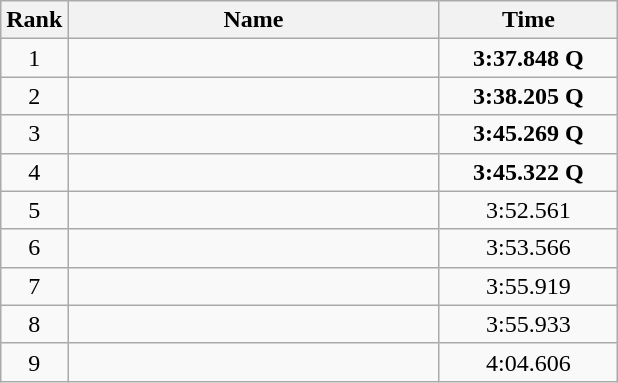<table class="wikitable" style="text-align:center;">
<tr>
<th>Rank</th>
<th style="width:15em">Name</th>
<th style="width:7em">Time</th>
</tr>
<tr>
<td>1</td>
<td align=left></td>
<td><strong>3:37.848 Q</strong></td>
</tr>
<tr>
<td>2</td>
<td align=left></td>
<td><strong>3:38.205 Q</strong></td>
</tr>
<tr>
<td>3</td>
<td align=left></td>
<td><strong>3:45.269 Q</strong></td>
</tr>
<tr>
<td>4</td>
<td align=left></td>
<td><strong>3:45.322 Q</strong></td>
</tr>
<tr>
<td>5</td>
<td align=left></td>
<td>3:52.561</td>
</tr>
<tr>
<td>6</td>
<td align=left></td>
<td>3:53.566</td>
</tr>
<tr>
<td>7</td>
<td align=left></td>
<td>3:55.919</td>
</tr>
<tr>
<td>8</td>
<td align=left></td>
<td>3:55.933</td>
</tr>
<tr>
<td>9</td>
<td align=left></td>
<td>4:04.606</td>
</tr>
</table>
